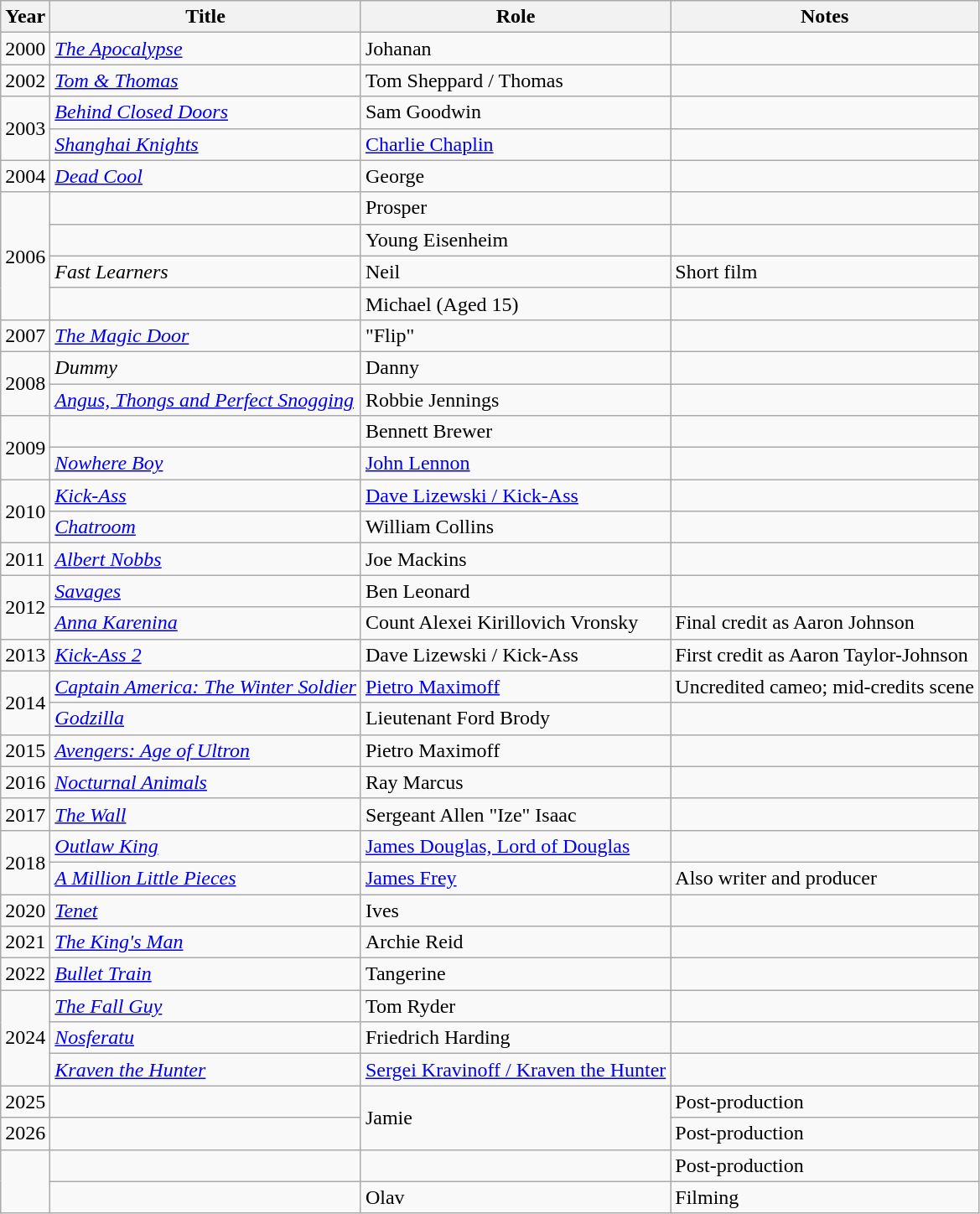<table class="wikitable sortable">
<tr>
<th>Year</th>
<th>Title</th>
<th>Role</th>
<th class="unsortable">Notes</th>
</tr>
<tr>
<td>2000</td>
<td><em><a href='#'>The Apocalypse</a></em></td>
<td>Johanan</td>
<td></td>
</tr>
<tr>
<td>2002</td>
<td><em><a href='#'>Tom & Thomas</a></em></td>
<td>Tom Sheppard / Thomas</td>
<td></td>
</tr>
<tr>
<td rowspan="2">2003</td>
<td><em><a href='#'>Behind Closed Doors</a></em></td>
<td>Sam Goodwin</td>
<td></td>
</tr>
<tr>
<td><em><a href='#'>Shanghai Knights</a></em></td>
<td><a href='#'>Charlie Chaplin</a></td>
<td></td>
</tr>
<tr>
<td>2004</td>
<td><em><a href='#'>Dead Cool</a></em></td>
<td>George</td>
<td></td>
</tr>
<tr>
<td rowspan="4">2006</td>
<td><em></em></td>
<td>Prosper</td>
<td></td>
</tr>
<tr>
<td><em></em></td>
<td>Young Eisenheim</td>
<td></td>
</tr>
<tr>
<td><em>Fast Learners</em></td>
<td>Neil</td>
<td>Short film</td>
</tr>
<tr>
<td><em></em></td>
<td>Michael (Aged 15)</td>
<td></td>
</tr>
<tr>
<td>2007</td>
<td><em><a href='#'>The Magic Door</a></em></td>
<td>"Flip"</td>
<td></td>
</tr>
<tr>
<td rowspan="2">2008</td>
<td><em>Dummy</em></td>
<td>Danny</td>
<td></td>
</tr>
<tr>
<td><em><a href='#'>Angus, Thongs and Perfect Snogging</a></em></td>
<td>Robbie Jennings</td>
<td></td>
</tr>
<tr>
<td rowspan="2">2009</td>
<td><em></em></td>
<td>Bennett Brewer</td>
<td></td>
</tr>
<tr>
<td><em><a href='#'>Nowhere Boy</a></em></td>
<td><a href='#'>John Lennon</a></td>
<td></td>
</tr>
<tr>
<td rowspan="2">2010</td>
<td><em><a href='#'>Kick-Ass</a></em></td>
<td><a href='#'>Dave Lizewski / Kick-Ass</a></td>
<td></td>
</tr>
<tr>
<td><em><a href='#'>Chatroom</a></em></td>
<td>William Collins</td>
<td></td>
</tr>
<tr>
<td>2011</td>
<td><em><a href='#'>Albert Nobbs</a></em></td>
<td>Joe Mackins</td>
<td></td>
</tr>
<tr>
<td rowspan="2">2012</td>
<td><em><a href='#'>Savages</a></em></td>
<td>Ben Leonard</td>
<td></td>
</tr>
<tr>
<td><em><a href='#'>Anna Karenina</a></em></td>
<td>Count Alexei Kirillovich Vronsky</td>
<td>Final credit as Aaron Johnson</td>
</tr>
<tr>
<td>2013</td>
<td><em><a href='#'>Kick-Ass 2</a></em></td>
<td>Dave Lizewski / Kick-Ass</td>
<td>First credit as Aaron Taylor-Johnson</td>
</tr>
<tr>
<td rowspan="2">2014</td>
<td><em><a href='#'>Captain America: The Winter Soldier</a></em></td>
<td><a href='#'>Pietro Maximoff</a></td>
<td>Uncredited cameo; mid-credits scene</td>
</tr>
<tr>
<td><em><a href='#'>Godzilla</a></em></td>
<td>Lieutenant Ford Brody</td>
<td></td>
</tr>
<tr>
<td>2015</td>
<td><em><a href='#'>Avengers: Age of Ultron</a></em></td>
<td>Pietro Maximoff</td>
<td></td>
</tr>
<tr>
<td>2016</td>
<td><em><a href='#'>Nocturnal Animals</a></em></td>
<td>Ray Marcus</td>
<td></td>
</tr>
<tr>
<td>2017</td>
<td><em><a href='#'>The Wall</a></em></td>
<td>Sergeant Allen "Ize" Isaac</td>
<td></td>
</tr>
<tr>
<td rowspan="2">2018</td>
<td><em><a href='#'>Outlaw King</a></em></td>
<td><a href='#'>James Douglas, Lord of Douglas</a></td>
<td></td>
</tr>
<tr>
<td><em><a href='#'>A Million Little Pieces</a></em></td>
<td><a href='#'>James Frey</a></td>
<td>Also writer and producer</td>
</tr>
<tr>
<td>2020</td>
<td><em><a href='#'>Tenet</a></em></td>
<td>Ives</td>
<td></td>
</tr>
<tr>
<td>2021</td>
<td><em><a href='#'>The King's Man</a></em></td>
<td>Archie Reid</td>
<td></td>
</tr>
<tr>
<td>2022</td>
<td><em><a href='#'>Bullet Train</a></em></td>
<td>Tangerine</td>
<td></td>
</tr>
<tr>
<td rowspan=3>2024</td>
<td><em><a href='#'>The Fall Guy</a></em></td>
<td>Tom Ryder</td>
<td></td>
</tr>
<tr>
<td><em><a href='#'>Nosferatu</a></em></td>
<td>Friedrich Harding</td>
<td></td>
</tr>
<tr>
<td><em><a href='#'>Kraven the Hunter</a></em></td>
<td><a href='#'>Sergei Kravinoff / Kraven the Hunter</a></td>
<td></td>
</tr>
<tr>
<td>2025</td>
<td></td>
<td rowspan="2">Jamie</td>
<td>Post-production</td>
</tr>
<tr>
<td>2026</td>
<td></td>
<td>Post-production</td>
</tr>
<tr>
<td rowspan="2"></td>
<td></td>
<td></td>
<td>Post-production</td>
</tr>
<tr>
<td></td>
<td>Olav</td>
<td>Filming</td>
</tr>
</table>
